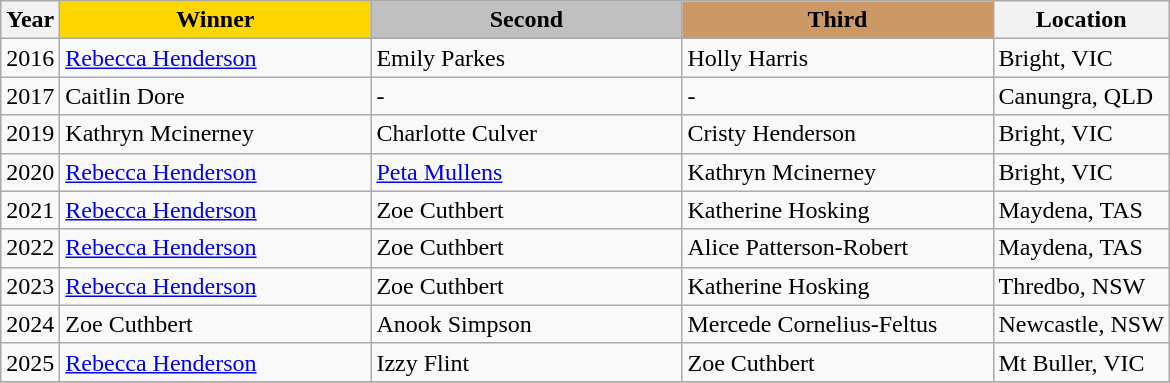<table class="wikitable sortable">
<tr>
<th>Year</th>
<th scope=col colspan=1 style="width:200px; color: black; background:gold;">Winner</th>
<th scope=col colspan=1 style="width:200px; color: black; background:silver;">Second</th>
<th scope=col colspan=1 style="width:200px; color: black; background:#cc9966;">Third</th>
<th>Location</th>
</tr>
<tr>
<td>2016</td>
<td><a href='#'>Rebecca Henderson</a></td>
<td>Emily Parkes</td>
<td>Holly Harris</td>
<td>Bright, VIC</td>
</tr>
<tr>
<td>2017</td>
<td>Caitlin Dore</td>
<td>-</td>
<td>-</td>
<td>Canungra, QLD</td>
</tr>
<tr>
<td>2019</td>
<td>Kathryn Mcinerney</td>
<td>Charlotte Culver</td>
<td>Cristy Henderson</td>
<td>Bright, VIC</td>
</tr>
<tr>
<td>2020</td>
<td><a href='#'>Rebecca Henderson</a></td>
<td><a href='#'>Peta Mullens</a></td>
<td>Kathryn Mcinerney</td>
<td>Bright, VIC</td>
</tr>
<tr>
<td>2021</td>
<td><a href='#'>Rebecca Henderson</a></td>
<td>Zoe Cuthbert</td>
<td>Katherine Hosking</td>
<td>Maydena, TAS</td>
</tr>
<tr>
<td>2022</td>
<td><a href='#'>Rebecca Henderson</a></td>
<td>Zoe Cuthbert</td>
<td>Alice Patterson-Robert</td>
<td>Maydena, TAS</td>
</tr>
<tr>
<td>2023</td>
<td><a href='#'>Rebecca Henderson</a></td>
<td>Zoe Cuthbert</td>
<td>Katherine Hosking</td>
<td>Thredbo, NSW</td>
</tr>
<tr>
<td>2024</td>
<td>Zoe Cuthbert</td>
<td>Anook Simpson</td>
<td>Mercede Cornelius-Feltus</td>
<td>Newcastle, NSW</td>
</tr>
<tr>
<td>2025</td>
<td><a href='#'>Rebecca Henderson</a></td>
<td>Izzy Flint</td>
<td>Zoe Cuthbert</td>
<td>Mt Buller, VIC</td>
</tr>
<tr>
</tr>
</table>
